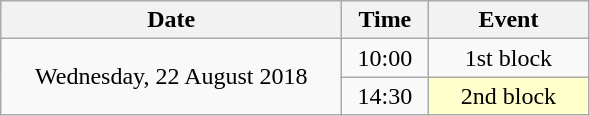<table class = "wikitable" style="text-align:center;">
<tr>
<th width=220>Date</th>
<th width=50>Time</th>
<th width=100>Event</th>
</tr>
<tr>
<td rowspan=2>Wednesday, 22 August 2018</td>
<td>10:00</td>
<td>1st block</td>
</tr>
<tr>
<td>14:30</td>
<td bgcolor=ffffcc>2nd block</td>
</tr>
</table>
